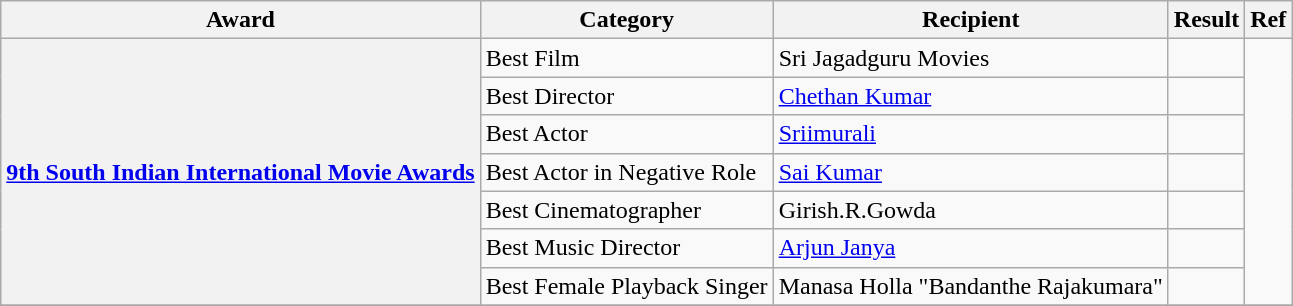<table class="wikitable sortable">
<tr>
<th>Award</th>
<th>Category</th>
<th>Recipient</th>
<th>Result</th>
<th>Ref</th>
</tr>
<tr>
<th rowspan=7><a href='#'>9th South Indian International Movie Awards</a></th>
<td>Best Film</td>
<td>Sri Jagadguru Movies</td>
<td></td>
<td rowspan=7><br></td>
</tr>
<tr>
<td>Best Director</td>
<td><a href='#'>Chethan Kumar</a></td>
<td></td>
</tr>
<tr>
<td>Best Actor</td>
<td><a href='#'>Sriimurali</a></td>
<td></td>
</tr>
<tr>
<td>Best Actor in Negative Role</td>
<td><a href='#'>Sai Kumar</a></td>
<td></td>
</tr>
<tr>
<td>Best Cinematographer</td>
<td>Girish.R.Gowda</td>
<td></td>
</tr>
<tr>
<td>Best Music Director</td>
<td><a href='#'>Arjun Janya</a></td>
<td></td>
</tr>
<tr>
<td>Best Female Playback Singer</td>
<td>Manasa Holla "Bandanthe Rajakumara"</td>
<td></td>
</tr>
<tr>
</tr>
</table>
